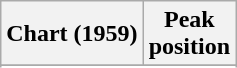<table class="wikitable sortable plainrowheaders" style="text-align:center">
<tr>
<th scope="col">Chart (1959)</th>
<th scope="col">Peak<br> position</th>
</tr>
<tr>
</tr>
<tr>
</tr>
</table>
